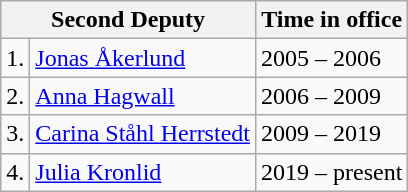<table class="wikitable">
<tr>
<th colspan="2">Second Deputy</th>
<th>Time in office</th>
</tr>
<tr>
<td>1.</td>
<td><a href='#'>Jonas Åkerlund</a></td>
<td>2005 – 2006</td>
</tr>
<tr>
<td>2.</td>
<td><a href='#'>Anna Hagwall</a></td>
<td>2006 – 2009</td>
</tr>
<tr>
<td>3.</td>
<td><a href='#'>Carina Ståhl Herrstedt</a></td>
<td>2009 – 2019</td>
</tr>
<tr>
<td>4.</td>
<td><a href='#'>Julia Kronlid</a></td>
<td>2019 – present</td>
</tr>
</table>
